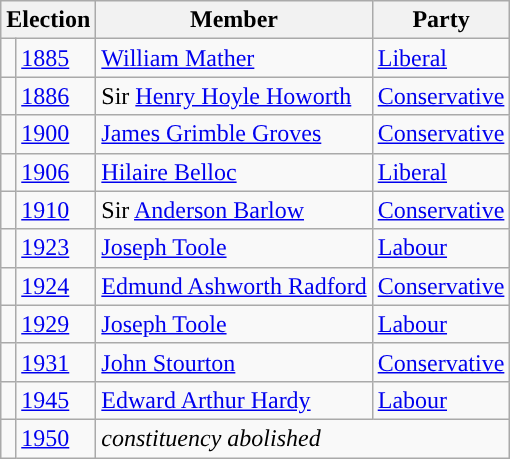<table class="wikitable">
<tr>
<th colspan="2">Election</th>
<th>Member</th>
<th>Party</th>
</tr>
<tr>
<td style="color:inherit;background-color: "></td>
<td><a href='#'>1885</a></td>
<td><a href='#'>William Mather</a></td>
<td><a href='#'>Liberal</a></td>
</tr>
<tr>
<td style="color:inherit;background-color: "></td>
<td><a href='#'>1886</a></td>
<td>Sir <a href='#'>Henry Hoyle Howorth</a></td>
<td><a href='#'>Conservative</a></td>
</tr>
<tr>
<td style="color:inherit;background-color: "></td>
<td><a href='#'>1900</a></td>
<td><a href='#'>James Grimble Groves</a></td>
<td><a href='#'>Conservative</a></td>
</tr>
<tr>
<td style="color:inherit;background-color: "></td>
<td><a href='#'>1906</a></td>
<td><a href='#'>Hilaire Belloc</a></td>
<td><a href='#'>Liberal</a></td>
</tr>
<tr>
<td style="color:inherit;background-color: "></td>
<td><a href='#'>1910</a></td>
<td>Sir <a href='#'>Anderson Barlow</a></td>
<td><a href='#'>Conservative</a></td>
</tr>
<tr>
<td style="color:inherit;background-color: "></td>
<td><a href='#'>1923</a></td>
<td><a href='#'>Joseph Toole</a></td>
<td><a href='#'>Labour</a></td>
</tr>
<tr>
<td style="color:inherit;background-color: "></td>
<td><a href='#'>1924</a></td>
<td><a href='#'>Edmund Ashworth Radford</a></td>
<td><a href='#'>Conservative</a></td>
</tr>
<tr>
<td style="color:inherit;background-color: "></td>
<td><a href='#'>1929</a></td>
<td><a href='#'>Joseph Toole</a></td>
<td><a href='#'>Labour</a></td>
</tr>
<tr>
<td style="color:inherit;background-color: "></td>
<td><a href='#'>1931</a></td>
<td><a href='#'>John Stourton</a></td>
<td><a href='#'>Conservative</a></td>
</tr>
<tr>
<td style="color:inherit;background-color: "></td>
<td><a href='#'>1945</a></td>
<td><a href='#'>Edward Arthur Hardy</a></td>
<td><a href='#'>Labour</a></td>
</tr>
<tr>
<td></td>
<td><a href='#'>1950</a></td>
<td colspan="2"><em>constituency abolished</em></td>
</tr>
</table>
